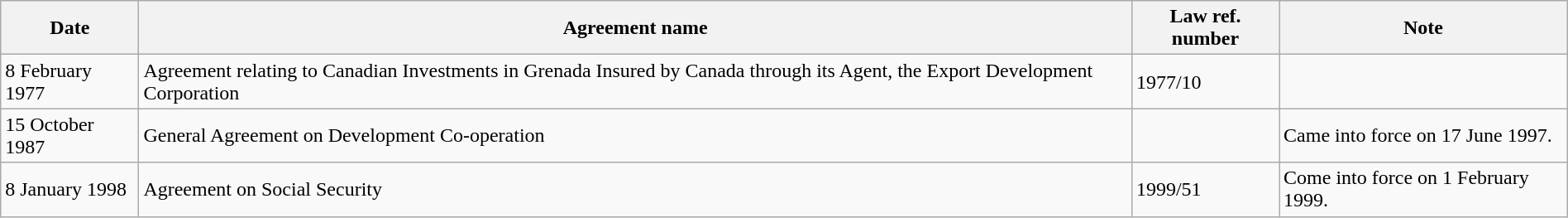<table class="wikitable sortable" width="100%">
<tr>
<th class="unsortable">Date</th>
<th>Agreement name</th>
<th>Law ref. number</th>
<th>Note</th>
</tr>
<tr>
<td>8 February 1977</td>
<td>Agreement relating to Canadian Investments in Grenada Insured by Canada through its Agent, the Export Development Corporation</td>
<td>1977/10</td>
<td></td>
</tr>
<tr>
<td>15 October 1987</td>
<td>General Agreement on Development Co-operation</td>
<td></td>
<td>Came into force on 17 June 1997.</td>
</tr>
<tr>
<td>8 January 1998</td>
<td>Agreement on Social Security</td>
<td>1999/51</td>
<td>Come into force on 1 February 1999.</td>
</tr>
</table>
